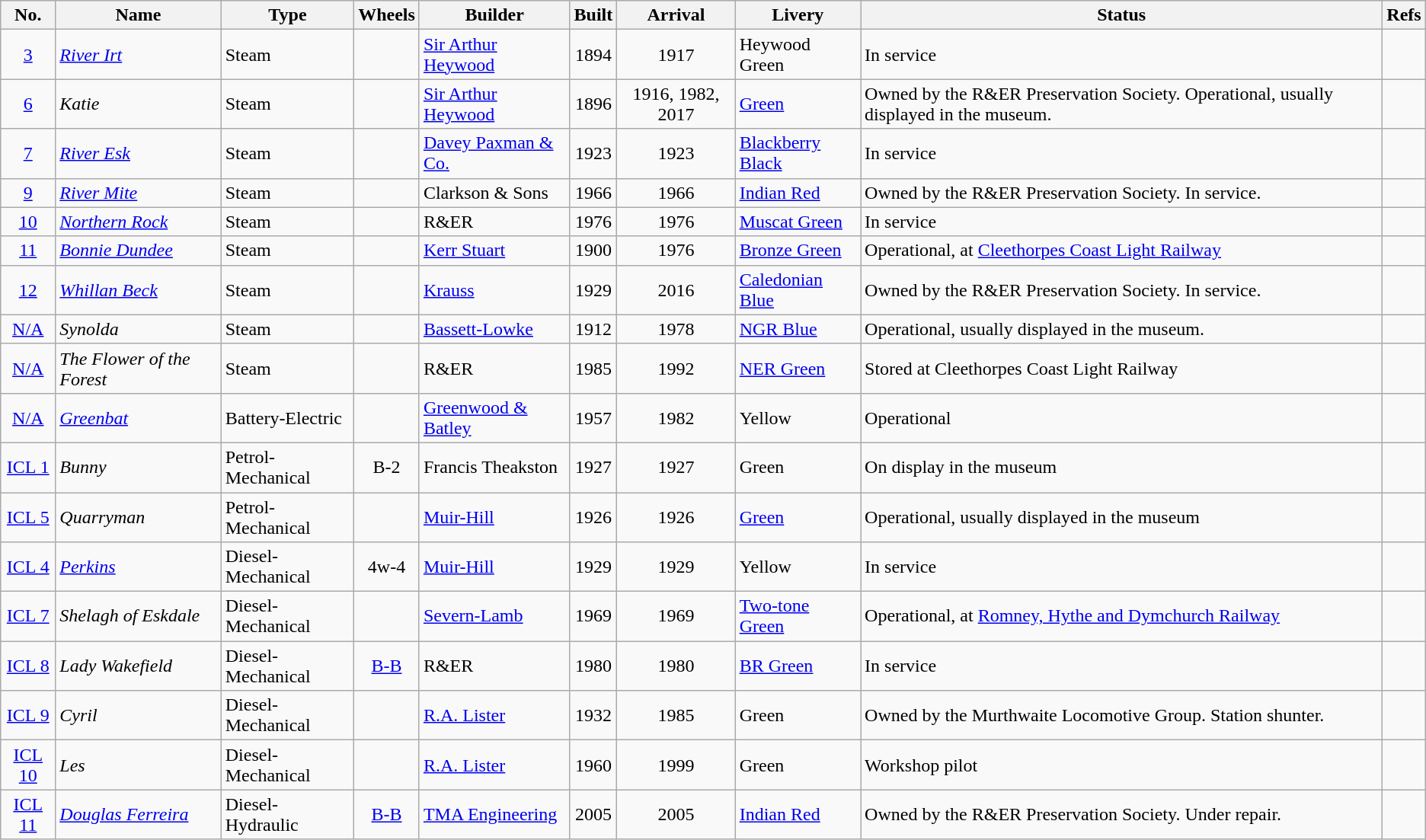<table class="wikitable">
<tr>
<th>No.</th>
<th>Name</th>
<th>Type</th>
<th>Wheels</th>
<th>Builder</th>
<th>Built</th>
<th>Arrival</th>
<th>Livery</th>
<th>Status</th>
<th>Refs</th>
</tr>
<tr>
<td align=center><a href='#'>3</a></td>
<td><em><a href='#'>River Irt</a></em></td>
<td>Steam</td>
<td align=center></td>
<td><a href='#'>Sir Arthur Heywood</a></td>
<td align=center>1894</td>
<td align=center>1917</td>
<td>Heywood Green</td>
<td>In service</td>
<td></td>
</tr>
<tr>
<td align=center><a href='#'>6</a></td>
<td><em>Katie</em></td>
<td>Steam</td>
<td align=center></td>
<td><a href='#'>Sir Arthur Heywood</a></td>
<td align=center>1896</td>
<td align=center>1916, 1982, 2017</td>
<td><a href='#'>Green</a></td>
<td>Owned by the R&ER Preservation Society. Operational, usually displayed in the museum.</td>
<td></td>
</tr>
<tr>
<td align=center><a href='#'>7</a></td>
<td><em><a href='#'>River Esk</a></em></td>
<td>Steam</td>
<td align=center></td>
<td><a href='#'>Davey Paxman & Co.</a></td>
<td align=center>1923</td>
<td align=center>1923</td>
<td><a href='#'>Blackberry Black</a></td>
<td>In service</td>
<td></td>
</tr>
<tr>
<td align=center><a href='#'>9</a></td>
<td><em><a href='#'>River Mite</a></em></td>
<td>Steam</td>
<td align=center></td>
<td>Clarkson & Sons</td>
<td align=center>1966</td>
<td align=center>1966</td>
<td><a href='#'>Indian Red</a></td>
<td>Owned by the R&ER Preservation Society. In service.</td>
<td></td>
</tr>
<tr>
<td align=center><a href='#'>10</a></td>
<td><em><a href='#'>Northern Rock</a></em></td>
<td>Steam</td>
<td align=center></td>
<td>R&ER</td>
<td align=center>1976</td>
<td align=center>1976</td>
<td><a href='#'>Muscat Green</a></td>
<td>In service</td>
<td></td>
</tr>
<tr>
<td align=center><a href='#'>11</a></td>
<td><em><a href='#'>Bonnie Dundee</a></em></td>
<td>Steam</td>
<td align=center></td>
<td><a href='#'>Kerr Stuart</a></td>
<td align=center>1900</td>
<td align=center>1976</td>
<td><a href='#'>Bronze Green</a></td>
<td>Operational, at <a href='#'>Cleethorpes Coast Light Railway</a></td>
<td></td>
</tr>
<tr>
<td align=center><a href='#'>12</a></td>
<td><em><a href='#'>Whillan Beck</a></em></td>
<td>Steam</td>
<td align=center></td>
<td><a href='#'>Krauss</a></td>
<td align=center>1929</td>
<td align=center>2016</td>
<td><a href='#'>Caledonian Blue</a></td>
<td>Owned by the R&ER Preservation Society. In service.</td>
<td></td>
</tr>
<tr>
<td align=center><a href='#'>N/A</a></td>
<td><em>Synolda</em></td>
<td>Steam</td>
<td align=center></td>
<td><a href='#'>Bassett-Lowke</a></td>
<td align=center>1912</td>
<td align=center>1978</td>
<td><a href='#'>NGR Blue</a></td>
<td>Operational, usually displayed in the museum.</td>
<td></td>
</tr>
<tr>
<td align=center><a href='#'>N/A</a></td>
<td><em>The Flower of the Forest</em></td>
<td>Steam</td>
<td align=center></td>
<td>R&ER</td>
<td align=center>1985</td>
<td align=center>1992</td>
<td><a href='#'>NER Green</a></td>
<td>Stored at Cleethorpes Coast Light Railway</td>
<td></td>
</tr>
<tr>
<td align=center><a href='#'>N/A</a></td>
<td><em><a href='#'>Greenbat</a></em></td>
<td>Battery-Electric</td>
<td align=center></td>
<td><a href='#'>Greenwood & Batley</a></td>
<td align=center>1957</td>
<td align=center>1982</td>
<td>Yellow</td>
<td>Operational</td>
<td></td>
</tr>
<tr>
<td align=center><a href='#'>ICL 1</a></td>
<td><em>Bunny</em></td>
<td>Petrol-Mechanical</td>
<td align=center>B-2</td>
<td>Francis Theakston</td>
<td align=center>1927</td>
<td align=center>1927</td>
<td>Green</td>
<td>On display in the museum</td>
<td></td>
</tr>
<tr>
<td align=center><a href='#'>ICL 5</a></td>
<td><em>Quarryman</em></td>
<td>Petrol-Mechanical</td>
<td align=center></td>
<td><a href='#'>Muir-Hill</a></td>
<td align=center>1926</td>
<td align=center>1926</td>
<td><a href='#'>Green</a></td>
<td>Operational, usually displayed in the museum</td>
<td></td>
</tr>
<tr>
<td align=center><a href='#'>ICL 4</a></td>
<td><em><a href='#'>Perkins</a></em></td>
<td>Diesel-Mechanical</td>
<td align=center>4w-4</td>
<td><a href='#'>Muir-Hill</a></td>
<td align=center>1929</td>
<td align=center>1929</td>
<td>Yellow</td>
<td>In service</td>
<td></td>
</tr>
<tr>
<td align=center><a href='#'>ICL 7</a></td>
<td><em>Shelagh of Eskdale</em></td>
<td>Diesel-Mechanical</td>
<td align=center></td>
<td><a href='#'>Severn-Lamb</a></td>
<td align=center>1969</td>
<td align=center>1969</td>
<td><a href='#'>Two-tone Green</a></td>
<td>Operational, at <a href='#'>Romney, Hythe and Dymchurch Railway</a></td>
<td></td>
</tr>
<tr>
<td align=center><a href='#'>ICL 8</a></td>
<td><em>Lady Wakefield</em></td>
<td>Diesel-Mechanical</td>
<td align=center><a href='#'>B-B</a></td>
<td>R&ER</td>
<td align=center>1980</td>
<td align=center>1980</td>
<td><a href='#'>BR Green</a></td>
<td>In service</td>
<td></td>
</tr>
<tr>
<td align=center><a href='#'>ICL 9</a></td>
<td><em>Cyril</em></td>
<td>Diesel-Mechanical</td>
<td align=center></td>
<td><a href='#'>R.A. Lister</a></td>
<td align=center>1932</td>
<td align=center>1985</td>
<td>Green</td>
<td>Owned by the Murthwaite Locomotive Group. Station shunter.</td>
<td></td>
</tr>
<tr>
<td align=center><a href='#'>ICL 10</a></td>
<td><em>Les</em></td>
<td>Diesel-Mechanical</td>
<td align=center></td>
<td><a href='#'>R.A. Lister</a></td>
<td align=center>1960</td>
<td align=center>1999</td>
<td>Green</td>
<td>Workshop pilot</td>
<td></td>
</tr>
<tr>
<td align=center><a href='#'>ICL 11</a></td>
<td><em><a href='#'>Douglas Ferreira</a></em></td>
<td>Diesel-Hydraulic</td>
<td align=center><a href='#'>B-B</a></td>
<td><a href='#'>TMA Engineering</a></td>
<td align=center>2005</td>
<td align=center>2005</td>
<td><a href='#'>Indian Red</a></td>
<td>Owned by the R&ER Preservation Society. Under repair.</td>
<td></td>
</tr>
</table>
